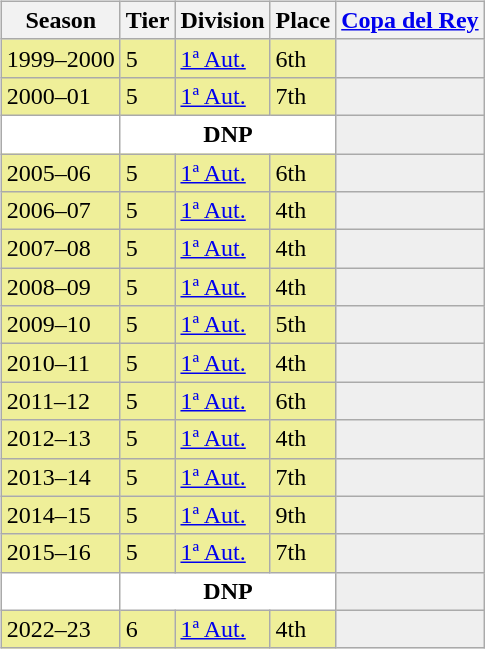<table>
<tr>
<td valign="top" width=0%><br><table class="wikitable">
<tr style="background:#f0f6fa;">
<th>Season</th>
<th>Tier</th>
<th>Division</th>
<th>Place</th>
<th><a href='#'>Copa del Rey</a></th>
</tr>
<tr>
<td style="background:#EFEF99;">1999–2000</td>
<td style="background:#EFEF99;">5</td>
<td style="background:#EFEF99;"><a href='#'>1ª Aut.</a></td>
<td style="background:#EFEF99;">6th</td>
<th style="background:#efefef;"></th>
</tr>
<tr>
<td style="background:#EFEF99;">2000–01</td>
<td style="background:#EFEF99;">5</td>
<td style="background:#EFEF99;"><a href='#'>1ª Aut.</a></td>
<td style="background:#EFEF99;">7th</td>
<th style="background:#efefef;"></th>
</tr>
<tr>
<td style="background:#FFFFFF;"></td>
<th style="background:#FFFFFF;" colspan="3">DNP</th>
<th style="background:#efefef;"></th>
</tr>
<tr>
<td style="background:#EFEF99;">2005–06</td>
<td style="background:#EFEF99;">5</td>
<td style="background:#EFEF99;"><a href='#'>1ª Aut.</a></td>
<td style="background:#EFEF99;">6th</td>
<th style="background:#efefef;"></th>
</tr>
<tr>
<td style="background:#EFEF99;">2006–07</td>
<td style="background:#EFEF99;">5</td>
<td style="background:#EFEF99;"><a href='#'>1ª Aut.</a></td>
<td style="background:#EFEF99;">4th</td>
<th style="background:#efefef;"></th>
</tr>
<tr>
<td style="background:#EFEF99;">2007–08</td>
<td style="background:#EFEF99;">5</td>
<td style="background:#EFEF99;"><a href='#'>1ª Aut.</a></td>
<td style="background:#EFEF99;">4th</td>
<th style="background:#efefef;"></th>
</tr>
<tr>
<td style="background:#EFEF99;">2008–09</td>
<td style="background:#EFEF99;">5</td>
<td style="background:#EFEF99;"><a href='#'>1ª Aut.</a></td>
<td style="background:#EFEF99;">4th</td>
<th style="background:#efefef;"></th>
</tr>
<tr>
<td style="background:#EFEF99;">2009–10</td>
<td style="background:#EFEF99;">5</td>
<td style="background:#EFEF99;"><a href='#'>1ª Aut.</a></td>
<td style="background:#EFEF99;">5th</td>
<th style="background:#efefef;"></th>
</tr>
<tr>
<td style="background:#EFEF99;">2010–11</td>
<td style="background:#EFEF99;">5</td>
<td style="background:#EFEF99;"><a href='#'>1ª Aut.</a></td>
<td style="background:#EFEF99;">4th</td>
<th style="background:#efefef;"></th>
</tr>
<tr>
<td style="background:#EFEF99;">2011–12</td>
<td style="background:#EFEF99;">5</td>
<td style="background:#EFEF99;"><a href='#'>1ª Aut.</a></td>
<td style="background:#EFEF99;">6th</td>
<th style="background:#efefef;"></th>
</tr>
<tr>
<td style="background:#EFEF99;">2012–13</td>
<td style="background:#EFEF99;">5</td>
<td style="background:#EFEF99;"><a href='#'>1ª Aut.</a></td>
<td style="background:#EFEF99;">4th</td>
<th style="background:#efefef;"></th>
</tr>
<tr>
<td style="background:#EFEF99;">2013–14</td>
<td style="background:#EFEF99;">5</td>
<td style="background:#EFEF99;"><a href='#'>1ª Aut.</a></td>
<td style="background:#EFEF99;">7th</td>
<th style="background:#efefef;"></th>
</tr>
<tr>
<td style="background:#EFEF99;">2014–15</td>
<td style="background:#EFEF99;">5</td>
<td style="background:#EFEF99;"><a href='#'>1ª Aut.</a></td>
<td style="background:#EFEF99;">9th</td>
<th style="background:#efefef;"></th>
</tr>
<tr>
<td style="background:#EFEF99;">2015–16</td>
<td style="background:#EFEF99;">5</td>
<td style="background:#EFEF99;"><a href='#'>1ª Aut.</a></td>
<td style="background:#EFEF99;">7th</td>
<th style="background:#efefef;"></th>
</tr>
<tr>
<td style="background:#FFFFFF;"></td>
<th style="background:#FFFFFF;" colspan="3">DNP</th>
<th style="background:#efefef;"></th>
</tr>
<tr>
<td style="background:#EFEF99;">2022–23</td>
<td style="background:#EFEF99;">6</td>
<td style="background:#EFEF99;"><a href='#'>1ª Aut.</a></td>
<td style="background:#EFEF99;">4th</td>
<th style="background:#efefef;"></th>
</tr>
</table>
</td>
</tr>
</table>
